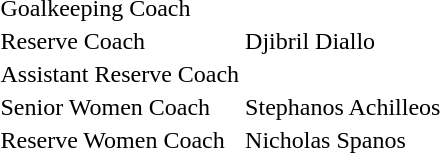<table>
<tr>
<td>Goalkeeping Coach</td>
<td></td>
</tr>
<tr>
<td>Reserve Coach</td>
<td>  Djibril Diallo</td>
</tr>
<tr>
<td>Assistant Reserve Coach</td>
<td></td>
</tr>
<tr>
<td>Senior Women Coach</td>
<td>  Stephanos Achilleos</td>
</tr>
<tr>
<td>Reserve Women Coach</td>
<td>  Nicholas Spanos</td>
</tr>
</table>
